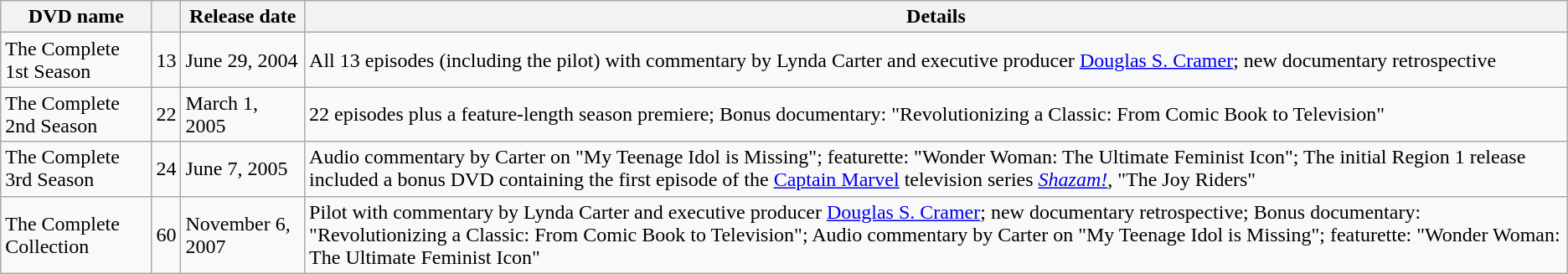<table class="wikitable">
<tr>
<th>DVD name</th>
<th></th>
<th>Release date</th>
<th>Details</th>
</tr>
<tr>
<td>The Complete 1st Season</td>
<td>13</td>
<td>June 29, 2004</td>
<td>All 13 episodes (including the pilot) with commentary by Lynda Carter and executive producer <a href='#'>Douglas S. Cramer</a>; new documentary retrospective</td>
</tr>
<tr>
<td>The Complete 2nd Season</td>
<td>22</td>
<td>March 1, 2005</td>
<td>22 episodes plus a feature-length season premiere; Bonus documentary: "Revolutionizing a Classic: From Comic Book to Television"</td>
</tr>
<tr>
<td>The Complete 3rd Season</td>
<td>24</td>
<td>June 7, 2005</td>
<td>Audio commentary by Carter on "My Teenage Idol is Missing"; featurette: "Wonder Woman: The Ultimate Feminist Icon"; The initial Region 1 release included a bonus DVD containing the first episode of the <a href='#'>Captain Marvel</a> television series <em><a href='#'>Shazam!</a></em>, "The Joy Riders"</td>
</tr>
<tr>
<td>The Complete Collection</td>
<td>60</td>
<td>November 6, 2007</td>
<td>Pilot with commentary by Lynda Carter and executive producer <a href='#'>Douglas S. Cramer</a>; new documentary retrospective; Bonus documentary: "Revolutionizing a Classic: From Comic Book to Television"; Audio commentary by Carter on "My Teenage Idol is Missing"; featurette: "Wonder Woman: The Ultimate Feminist Icon"</td>
</tr>
</table>
